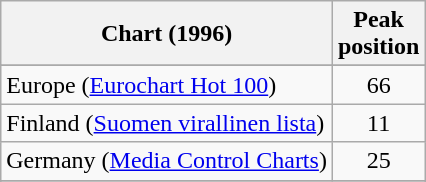<table class="wikitable sortable">
<tr>
<th>Chart (1996)</th>
<th>Peak<br>position</th>
</tr>
<tr>
</tr>
<tr>
<td>Europe (<a href='#'>Eurochart Hot 100</a>)</td>
<td align="center">66</td>
</tr>
<tr>
<td>Finland (<a href='#'>Suomen virallinen lista</a>)</td>
<td align="center">11</td>
</tr>
<tr>
<td>Germany (<a href='#'>Media Control Charts</a>)</td>
<td align="center">25</td>
</tr>
<tr>
</tr>
<tr>
</tr>
<tr>
</tr>
</table>
